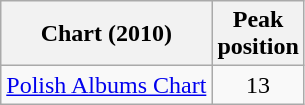<table class="wikitable sortable">
<tr>
<th>Chart (2010)</th>
<th>Peak<br>position</th>
</tr>
<tr>
<td><a href='#'>Polish Albums Chart</a></td>
<td style="text-align:center;">13</td>
</tr>
</table>
